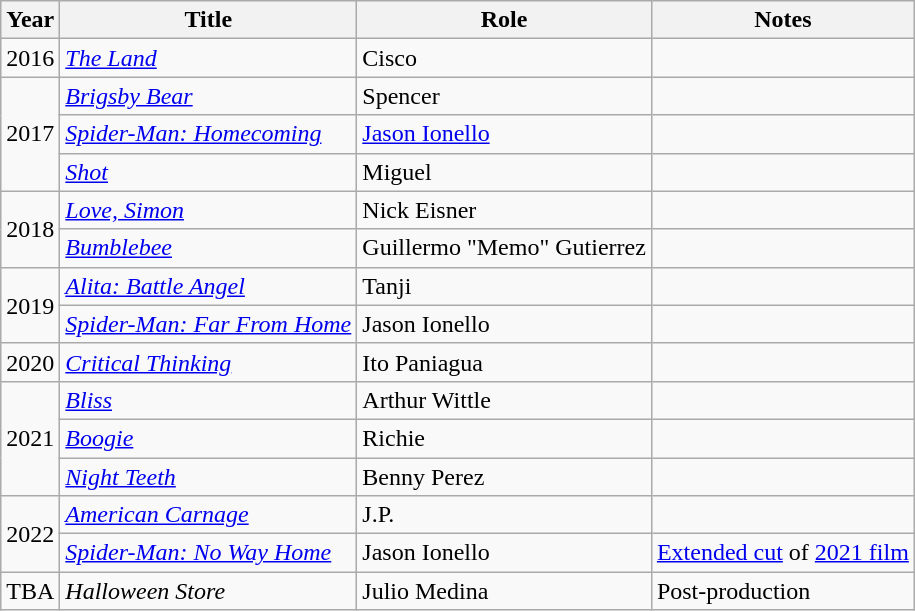<table class="wikitable unsortable">
<tr>
<th>Year</th>
<th>Title</th>
<th>Role</th>
<th>Notes</th>
</tr>
<tr>
<td>2016</td>
<td><em><a href='#'>The Land</a></em></td>
<td>Cisco</td>
<td></td>
</tr>
<tr>
<td rowspan="3">2017</td>
<td><em><a href='#'>Brigsby Bear</a></em></td>
<td>Spencer</td>
<td></td>
</tr>
<tr>
<td><em><a href='#'>Spider-Man: Homecoming</a></em></td>
<td><a href='#'>Jason Ionello</a></td>
<td></td>
</tr>
<tr>
<td><em><a href='#'>Shot</a></em></td>
<td>Miguel</td>
<td></td>
</tr>
<tr>
<td rowspan="2">2018</td>
<td><em><a href='#'>Love, Simon</a></em></td>
<td>Nick Eisner</td>
<td></td>
</tr>
<tr>
<td><em><a href='#'>Bumblebee</a></em></td>
<td>Guillermo "Memo" Gutierrez</td>
<td></td>
</tr>
<tr>
<td rowspan="2">2019</td>
<td><em><a href='#'>Alita: Battle Angel</a></em></td>
<td>Tanji</td>
<td></td>
</tr>
<tr>
<td><em><a href='#'>Spider-Man: Far From Home</a></em></td>
<td>Jason Ionello</td>
<td></td>
</tr>
<tr>
<td>2020</td>
<td><em><a href='#'>Critical Thinking</a></em></td>
<td>Ito Paniagua</td>
<td></td>
</tr>
<tr>
<td rowspan=3>2021</td>
<td><em><a href='#'>Bliss</a></em></td>
<td>Arthur Wittle</td>
<td></td>
</tr>
<tr>
<td><em><a href='#'>Boogie</a></em></td>
<td>Richie</td>
<td></td>
</tr>
<tr>
<td><em><a href='#'>Night Teeth</a></em></td>
<td>Benny Perez</td>
<td></td>
</tr>
<tr>
<td rowspan=2>2022</td>
<td><em><a href='#'>American Carnage</a></em></td>
<td>J.P.</td>
<td></td>
</tr>
<tr>
<td><em><a href='#'>Spider-Man: No Way Home</a></em></td>
<td>Jason Ionello</td>
<td><a href='#'>Extended cut</a> of <a href='#'>2021 film</a></td>
</tr>
<tr>
<td>TBA</td>
<td><em>Halloween Store</em></td>
<td>Julio Medina</td>
<td>Post-production</td>
</tr>
</table>
